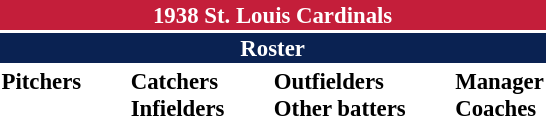<table class="toccolours" style="font-size: 95%;">
<tr>
<th colspan="10" style="background-color: #c41e3a; color: white; text-align: center;">1938 St. Louis Cardinals</th>
</tr>
<tr>
<td colspan="10" style="background-color: #0a2252; color: white; text-align: center;"><strong>Roster</strong></td>
</tr>
<tr>
<td valign="top"><strong>Pitchers</strong><br>














</td>
<td width="25px"></td>
<td valign="top"><strong>Catchers</strong><br>

<strong>Infielders</strong>







</td>
<td width="25px"></td>
<td valign="top"><strong>Outfielders</strong><br>







<strong>Other batters</strong>
</td>
<td width="25px"></td>
<td valign="top"><strong>Manager</strong><br>

<strong>Coaches</strong>

</td>
</tr>
</table>
